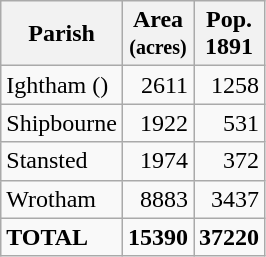<table class="wikitable">
<tr>
<th>Parish</th>
<th>Area<br> <small>(acres)</small></th>
<th>Pop.<br> 1891</th>
</tr>
<tr>
<td align="left">Ightham ()</td>
<td align="right">2611</td>
<td align="right">1258</td>
</tr>
<tr>
<td align="left">Shipbourne</td>
<td align="right">1922</td>
<td align="right">531</td>
</tr>
<tr>
<td align="left">Stansted</td>
<td align="right">1974</td>
<td align="right">372</td>
</tr>
<tr>
<td align="left">Wrotham</td>
<td align="right">8883</td>
<td align="right">3437</td>
</tr>
<tr>
<td><strong>TOTAL</strong></td>
<td align="right"><strong>15390</strong></td>
<td align="right"><strong>37220</strong></td>
</tr>
</table>
